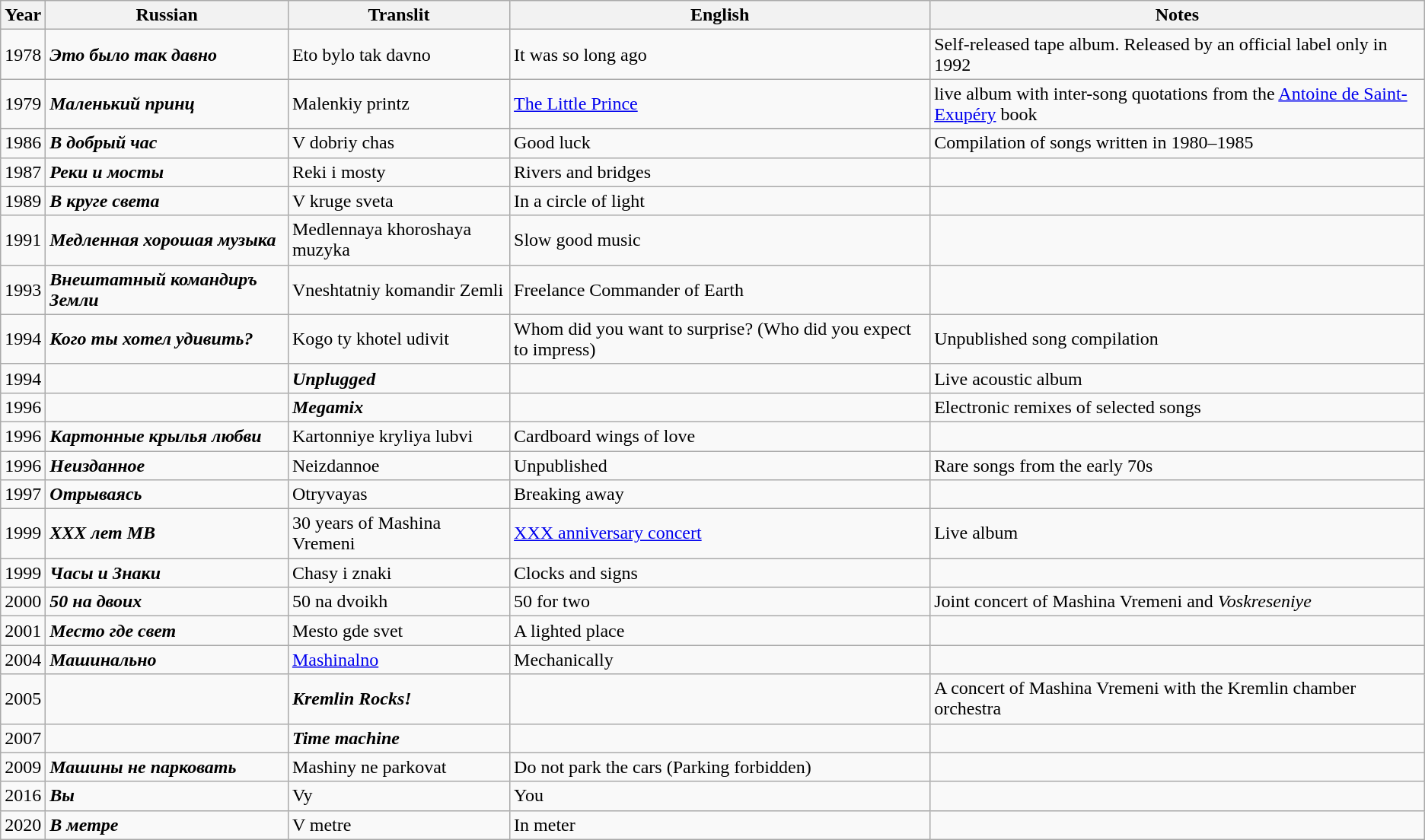<table class="wikitable">
<tr>
<th>Year</th>
<th>Russian</th>
<th>Translit</th>
<th>English</th>
<th>Notes</th>
</tr>
<tr>
<td>1978</td>
<td><strong><em>Это было так давно</em></strong></td>
<td>Eto bylo tak davno</td>
<td>It was so long ago</td>
<td>Self-released tape album. Released by an official label only in 1992</td>
</tr>
<tr>
<td>1979</td>
<td><strong><em>Маленький принц</em></strong></td>
<td>Malenkiy printz</td>
<td><a href='#'>The Little Prince</a></td>
<td>live album with inter-song quotations from the <a href='#'>Antoine de Saint-Exupéry</a> book</td>
</tr>
<tr>
</tr>
<tr>
<td>1986</td>
<td><strong><em>В добрый час</em></strong></td>
<td>V dobriy chas</td>
<td>Good luck</td>
<td>Compilation of songs written in 1980–1985</td>
</tr>
<tr>
<td>1987</td>
<td><strong><em>Реки и мосты</em></strong></td>
<td>Reki i mosty</td>
<td>Rivers and bridges</td>
<td></td>
</tr>
<tr>
<td>1989</td>
<td><strong><em>В круге света</em></strong></td>
<td>V kruge sveta</td>
<td>In a circle of light</td>
<td></td>
</tr>
<tr>
<td>1991</td>
<td><strong><em>Медленная хорошая музыка</em></strong></td>
<td>Medlennaya khoroshaya muzyka</td>
<td>Slow good music</td>
<td></td>
</tr>
<tr>
<td>1993</td>
<td><strong><em>Внештатный командиръ Земли</em></strong></td>
<td>Vneshtatniy komandir Zemli</td>
<td>Freelance Commander of Earth</td>
<td></td>
</tr>
<tr>
<td>1994</td>
<td><strong><em>Кого ты хотел удивить?</em></strong></td>
<td>Kogo ty khotel udivit</td>
<td>Whom did you want to surprise? (Who did you expect to impress)</td>
<td>Unpublished song compilation</td>
</tr>
<tr>
<td>1994</td>
<td></td>
<td><strong><em>Unplugged</em></strong></td>
<td></td>
<td>Live acoustic album</td>
</tr>
<tr>
<td>1996</td>
<td></td>
<td><strong><em>Megamix</em></strong></td>
<td></td>
<td>Electronic remixes of selected songs</td>
</tr>
<tr>
<td>1996</td>
<td><strong><em>Картонные крылья любви</em></strong></td>
<td>Kartonniye kryliya lubvi</td>
<td>Cardboard wings of love</td>
<td></td>
</tr>
<tr>
<td>1996</td>
<td><strong><em>Неизданное</em></strong></td>
<td>Neizdannoe</td>
<td>Unpublished</td>
<td>Rare songs from the early 70s</td>
</tr>
<tr>
<td>1997</td>
<td><strong><em>Отрываясь</em></strong></td>
<td>Otryvayas</td>
<td>Breaking away</td>
<td></td>
</tr>
<tr>
<td>1999</td>
<td><strong><em>ХХХ лет МВ</em></strong></td>
<td>30 years of Mashina Vremeni</td>
<td><a href='#'>XXX anniversary concert</a></td>
<td>Live album</td>
</tr>
<tr>
<td>1999</td>
<td><strong><em>Часы и Знаки</em></strong></td>
<td>Chasy i znaki</td>
<td>Clocks and signs</td>
<td></td>
</tr>
<tr>
<td>2000</td>
<td><strong><em>50 на двоих</em></strong></td>
<td>50 na dvoikh</td>
<td>50 for two</td>
<td>Joint concert of Mashina Vremeni and <em>Voskreseniye</em></td>
</tr>
<tr>
<td>2001</td>
<td><strong><em>Место где свет</em></strong></td>
<td>Mesto gde svet</td>
<td>A lighted place</td>
<td></td>
</tr>
<tr>
<td>2004</td>
<td><strong><em>Машинально</em></strong></td>
<td><a href='#'>Mashinalno</a></td>
<td>Mechanically</td>
<td></td>
</tr>
<tr>
<td>2005</td>
<td></td>
<td><strong><em>Kremlin Rocks!</em></strong></td>
<td></td>
<td>A concert of Mashina Vremeni with the Kremlin chamber orchestra</td>
</tr>
<tr>
<td>2007</td>
<td></td>
<td><strong><em>Time machine</em></strong></td>
<td></td>
<td></td>
</tr>
<tr>
<td>2009</td>
<td><strong><em>Машины не парковать</em></strong></td>
<td>Mashiny ne parkovat</td>
<td>Do not park the cars (Parking forbidden)</td>
<td></td>
</tr>
<tr>
<td>2016</td>
<td><strong><em>Вы</em></strong></td>
<td>Vy</td>
<td>You</td>
<td></td>
</tr>
<tr>
<td>2020</td>
<td><strong><em>В метре</em></strong></td>
<td>V metre</td>
<td>In meter</td>
<td></td>
</tr>
</table>
